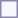<table style="border:1px solid #8888aa; background-color:#f7f8ff; padding:5px; font-size:95%; margin: 0px 12px 12px 0px;">
</table>
